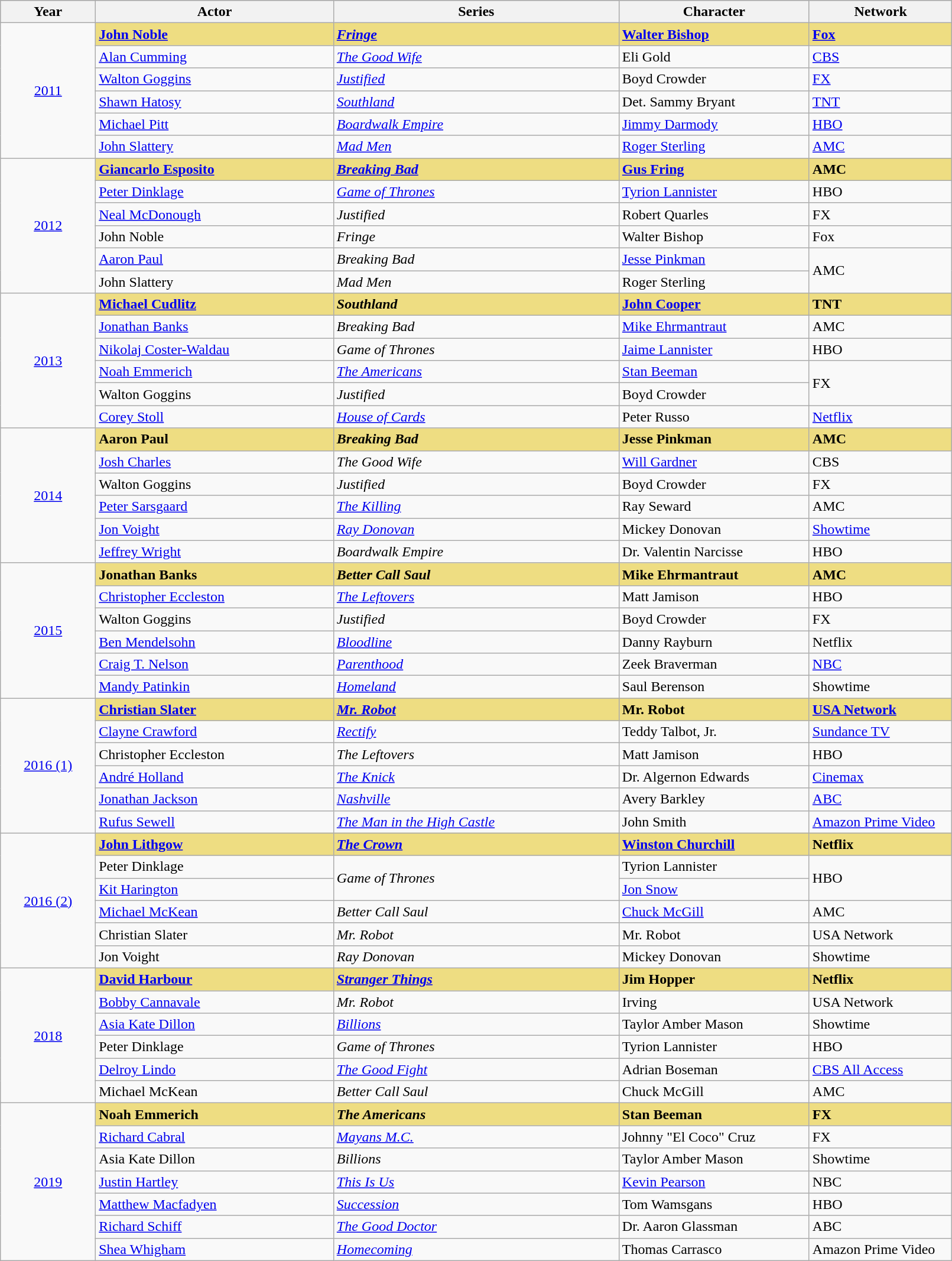<table class="wikitable" style="width:85%">
<tr style="background:#bebebe;">
<th style="width:10%;">Year</th>
<th style="wodth:25%;">Actor</th>
<th style="width:30%;">Series</th>
<th style="width:20%;">Character</th>
<th style="width:15%;">Network</th>
</tr>
<tr>
<td rowspan="6" style="text-align:center;"><a href='#'>2011</a><br></td>
<td style="background:#EEDD82;"><strong><a href='#'>John Noble</a></strong></td>
<td style="background:#EEDD82;"><strong><em><a href='#'>Fringe</a></em></strong></td>
<td style="background:#EEDD82;"><strong><a href='#'>Walter Bishop</a></strong></td>
<td style="background:#EEDD82;"><strong><a href='#'>Fox</a></strong></td>
</tr>
<tr>
<td><a href='#'>Alan Cumming</a></td>
<td><em><a href='#'>The Good Wife</a></em></td>
<td>Eli Gold</td>
<td><a href='#'>CBS</a></td>
</tr>
<tr>
<td><a href='#'>Walton Goggins</a></td>
<td><em><a href='#'>Justified</a></em></td>
<td>Boyd Crowder</td>
<td><a href='#'>FX</a></td>
</tr>
<tr>
<td><a href='#'>Shawn Hatosy</a></td>
<td><em><a href='#'>Southland</a></em></td>
<td>Det. Sammy Bryant</td>
<td><a href='#'>TNT</a></td>
</tr>
<tr>
<td><a href='#'>Michael Pitt</a></td>
<td><em><a href='#'>Boardwalk Empire</a></em></td>
<td><a href='#'>Jimmy Darmody</a></td>
<td><a href='#'>HBO</a></td>
</tr>
<tr>
<td><a href='#'>John Slattery</a></td>
<td><em><a href='#'>Mad Men</a></em></td>
<td><a href='#'>Roger Sterling</a></td>
<td><a href='#'>AMC</a></td>
</tr>
<tr>
<td rowspan="6" style="text-align:center;"><a href='#'>2012</a><br></td>
<td style="background:#EEDD82;"><strong><a href='#'>Giancarlo Esposito</a></strong></td>
<td style="background:#EEDD82;"><strong><em><a href='#'>Breaking Bad</a></em></strong></td>
<td style="background:#EEDD82;"><strong><a href='#'>Gus Fring</a></strong></td>
<td style="background:#EEDD82;"><strong>AMC</strong></td>
</tr>
<tr>
<td><a href='#'>Peter Dinklage</a></td>
<td><em><a href='#'>Game of Thrones</a></em></td>
<td><a href='#'>Tyrion Lannister</a></td>
<td>HBO</td>
</tr>
<tr>
<td><a href='#'>Neal McDonough</a></td>
<td><em>Justified</em></td>
<td>Robert Quarles</td>
<td>FX</td>
</tr>
<tr>
<td>John Noble</td>
<td><em>Fringe</em></td>
<td>Walter Bishop</td>
<td>Fox</td>
</tr>
<tr>
<td><a href='#'>Aaron Paul</a></td>
<td><em>Breaking Bad</em></td>
<td><a href='#'>Jesse Pinkman</a></td>
<td rowspan="2">AMC</td>
</tr>
<tr>
<td>John Slattery</td>
<td><em>Mad Men</em></td>
<td>Roger Sterling</td>
</tr>
<tr>
<td rowspan="6" style="text-align:center;"><a href='#'>2013</a><br></td>
<td style="background:#EEDD82;"><strong><a href='#'>Michael Cudlitz</a></strong></td>
<td style="background:#EEDD82;"><strong><em>Southland</em></strong></td>
<td style="background:#EEDD82;"><strong><a href='#'>John Cooper</a></strong></td>
<td style="background:#EEDD82;"><strong>TNT</strong></td>
</tr>
<tr>
<td><a href='#'>Jonathan Banks</a></td>
<td><em>Breaking Bad</em></td>
<td><a href='#'>Mike Ehrmantraut</a></td>
<td>AMC</td>
</tr>
<tr>
<td><a href='#'>Nikolaj Coster-Waldau</a></td>
<td><em>Game of Thrones</em></td>
<td><a href='#'>Jaime Lannister</a></td>
<td>HBO</td>
</tr>
<tr>
<td><a href='#'>Noah Emmerich</a></td>
<td><em><a href='#'>The Americans</a></em></td>
<td><a href='#'>Stan Beeman</a></td>
<td rowspan="2">FX</td>
</tr>
<tr>
<td>Walton Goggins</td>
<td><em>Justified</em></td>
<td>Boyd Crowder</td>
</tr>
<tr>
<td><a href='#'>Corey Stoll</a></td>
<td><em><a href='#'>House of Cards</a></em></td>
<td>Peter Russo</td>
<td><a href='#'>Netflix</a></td>
</tr>
<tr>
<td rowspan="6" style="text-align:center;"><a href='#'>2014</a><br></td>
<td style="background:#EEDD82;"><strong>Aaron Paul</strong></td>
<td style="background:#EEDD82;"><strong><em>Breaking Bad</em></strong></td>
<td style="background:#EEDD82;"><strong>Jesse Pinkman</strong></td>
<td style="background:#EEDD82;"><strong>AMC</strong></td>
</tr>
<tr>
<td><a href='#'>Josh Charles</a></td>
<td><em>The Good Wife</em></td>
<td><a href='#'>Will Gardner</a></td>
<td>CBS</td>
</tr>
<tr>
<td>Walton Goggins</td>
<td><em>Justified</em></td>
<td>Boyd Crowder</td>
<td>FX</td>
</tr>
<tr>
<td><a href='#'>Peter Sarsgaard</a></td>
<td><em><a href='#'>The Killing</a></em></td>
<td>Ray Seward</td>
<td>AMC</td>
</tr>
<tr>
<td><a href='#'>Jon Voight</a></td>
<td><em><a href='#'>Ray Donovan</a></em></td>
<td>Mickey Donovan</td>
<td><a href='#'>Showtime</a></td>
</tr>
<tr>
<td><a href='#'>Jeffrey Wright</a></td>
<td><em>Boardwalk Empire</em></td>
<td>Dr. Valentin Narcisse</td>
<td>HBO</td>
</tr>
<tr>
<td rowspan="6" style="text-align:center;"><a href='#'>2015</a><br></td>
<td style="background:#EEDD82;"><strong>Jonathan Banks</strong></td>
<td style="background:#EEDD82;"><strong><em>Better Call Saul</em></strong></td>
<td style="background:#EEDD82;"><strong>Mike Ehrmantraut</strong></td>
<td style="background:#EEDD82;"><strong>AMC</strong></td>
</tr>
<tr>
<td><a href='#'>Christopher Eccleston</a></td>
<td><em><a href='#'>The Leftovers</a></em></td>
<td>Matt Jamison</td>
<td>HBO</td>
</tr>
<tr>
<td>Walton Goggins</td>
<td><em>Justified</em></td>
<td>Boyd Crowder</td>
<td>FX</td>
</tr>
<tr>
<td><a href='#'>Ben Mendelsohn</a></td>
<td><em><a href='#'>Bloodline</a></em></td>
<td>Danny Rayburn</td>
<td>Netflix</td>
</tr>
<tr>
<td><a href='#'>Craig T. Nelson</a></td>
<td><em><a href='#'>Parenthood</a></em></td>
<td>Zeek Braverman</td>
<td><a href='#'>NBC</a></td>
</tr>
<tr>
<td><a href='#'>Mandy Patinkin</a></td>
<td><em><a href='#'>Homeland</a></em></td>
<td>Saul Berenson</td>
<td>Showtime</td>
</tr>
<tr>
<td rowspan="6" style="text-align:center;"><a href='#'>2016 (1)</a><br></td>
<td style="background:#EEDD82;"><strong><a href='#'>Christian Slater</a></strong></td>
<td style="background:#EEDD82;"><strong><em><a href='#'>Mr. Robot</a></em></strong></td>
<td style="background:#EEDD82;"><strong>Mr. Robot</strong></td>
<td style="background:#EEDD82;"><strong><a href='#'>USA Network</a></strong></td>
</tr>
<tr>
<td><a href='#'>Clayne Crawford</a></td>
<td><em><a href='#'>Rectify</a></em></td>
<td>Teddy Talbot, Jr.</td>
<td><a href='#'>Sundance TV</a></td>
</tr>
<tr>
<td>Christopher Eccleston</td>
<td><em>The Leftovers</em></td>
<td>Matt Jamison</td>
<td>HBO</td>
</tr>
<tr>
<td><a href='#'>André Holland</a></td>
<td><em><a href='#'>The Knick</a></em></td>
<td>Dr. Algernon Edwards</td>
<td><a href='#'>Cinemax</a></td>
</tr>
<tr>
<td><a href='#'>Jonathan Jackson</a></td>
<td><em><a href='#'>Nashville</a></em></td>
<td>Avery Barkley</td>
<td><a href='#'>ABC</a></td>
</tr>
<tr>
<td><a href='#'>Rufus Sewell</a></td>
<td><em><a href='#'>The Man in the High Castle</a></em></td>
<td>John Smith</td>
<td><a href='#'>Amazon Prime Video</a></td>
</tr>
<tr>
<td rowspan="6" style="text-align:center;"><a href='#'>2016 (2)</a><br></td>
<td style="background:#EEDD82;"><strong><a href='#'>John Lithgow</a></strong></td>
<td style="background:#EEDD82;"><strong><em><a href='#'>The Crown</a></em></strong></td>
<td style="background:#EEDD82;"><strong><a href='#'>Winston Churchill</a></strong></td>
<td style="background:#EEDD82;"><strong>Netflix</strong></td>
</tr>
<tr>
<td>Peter Dinklage</td>
<td rowspan="2"><em>Game of Thrones</em></td>
<td>Tyrion Lannister</td>
<td rowspan="2">HBO</td>
</tr>
<tr>
<td><a href='#'>Kit Harington</a></td>
<td><a href='#'>Jon Snow</a></td>
</tr>
<tr>
<td><a href='#'>Michael McKean</a></td>
<td><em>Better Call Saul</em></td>
<td><a href='#'>Chuck McGill</a></td>
<td>AMC</td>
</tr>
<tr>
<td>Christian Slater</td>
<td><em>Mr. Robot</em></td>
<td>Mr. Robot</td>
<td>USA Network</td>
</tr>
<tr>
<td>Jon Voight</td>
<td><em>Ray Donovan</em></td>
<td>Mickey Donovan</td>
<td>Showtime</td>
</tr>
<tr>
<td rowspan="6" style="text-align:center;"><a href='#'>2018</a><br></td>
<td style="background:#EEDD82;"><strong><a href='#'>David Harbour</a></strong></td>
<td style="background:#EEDD82;"><strong><em><a href='#'>Stranger Things</a></em></strong></td>
<td style="background:#EEDD82;"><strong>Jim Hopper</strong></td>
<td style="background:#EEDD82;"><strong>Netflix</strong></td>
</tr>
<tr>
<td><a href='#'>Bobby Cannavale</a></td>
<td><em>Mr. Robot</em></td>
<td>Irving</td>
<td>USA Network</td>
</tr>
<tr>
<td><a href='#'>Asia Kate Dillon</a></td>
<td><em><a href='#'>Billions</a></em></td>
<td>Taylor Amber Mason</td>
<td>Showtime</td>
</tr>
<tr>
<td>Peter Dinklage</td>
<td><em>Game of Thrones</em></td>
<td>Tyrion Lannister</td>
<td>HBO</td>
</tr>
<tr>
<td><a href='#'>Delroy Lindo</a></td>
<td><em><a href='#'>The Good Fight</a></em></td>
<td>Adrian Boseman</td>
<td><a href='#'>CBS All Access</a></td>
</tr>
<tr>
<td>Michael McKean</td>
<td><em>Better Call Saul</em></td>
<td>Chuck McGill</td>
<td>AMC</td>
</tr>
<tr>
<td rowspan="7" style="text-align:center;"><a href='#'>2019</a><br></td>
<td style="background:#EEDD82;"><strong>Noah Emmerich</strong></td>
<td style="background:#EEDD82;"><strong><em>The Americans</em></strong></td>
<td style="background:#EEDD82;"><strong>Stan Beeman</strong></td>
<td style="background:#EEDD82;"><strong>FX</strong></td>
</tr>
<tr>
<td><a href='#'>Richard Cabral</a></td>
<td><em><a href='#'>Mayans M.C.</a></em></td>
<td>Johnny "El Coco" Cruz</td>
<td>FX</td>
</tr>
<tr>
<td>Asia Kate Dillon</td>
<td><em>Billions</em></td>
<td>Taylor Amber Mason</td>
<td>Showtime</td>
</tr>
<tr>
<td><a href='#'>Justin Hartley</a></td>
<td><em><a href='#'>This Is Us</a></em></td>
<td><a href='#'>Kevin Pearson</a></td>
<td>NBC</td>
</tr>
<tr>
<td><a href='#'>Matthew Macfadyen</a></td>
<td><em><a href='#'>Succession</a></em></td>
<td>Tom Wamsgans</td>
<td>HBO</td>
</tr>
<tr>
<td><a href='#'>Richard Schiff</a></td>
<td><em><a href='#'>The Good Doctor</a></em></td>
<td>Dr. Aaron Glassman</td>
<td>ABC</td>
</tr>
<tr>
<td><a href='#'>Shea Whigham</a></td>
<td><em><a href='#'>Homecoming</a></em></td>
<td>Thomas Carrasco</td>
<td>Amazon Prime Video</td>
</tr>
</table>
